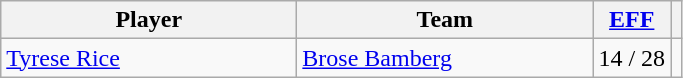<table class="wikitable sortable">
<tr>
<th width=190>Player</th>
<th width=190>Team</th>
<th><a href='#'>EFF</a></th>
<th></th>
</tr>
<tr>
<td> <a href='#'>Tyrese Rice</a></td>
<td> <a href='#'>Brose Bamberg</a></td>
<td style="text-align: center;">14 / 28</td>
<td style="text-align: center;"></td>
</tr>
</table>
